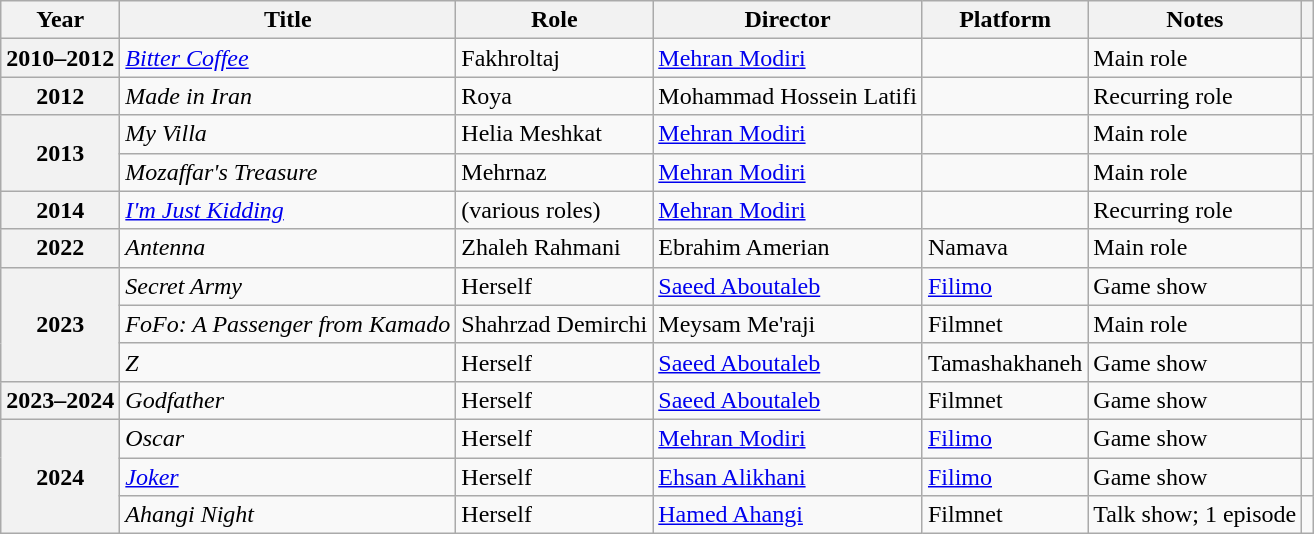<table class="wikitable plainrowheaders sortable" style="font-size:100%">
<tr>
<th scope="col">Year</th>
<th scope="col">Title</th>
<th scope="col">Role</th>
<th scope="col">Director</th>
<th scope="col">Platform</th>
<th class="unsortable" scope="col">Notes</th>
<th></th>
</tr>
<tr>
<th scope="row">2010–2012</th>
<td><em><a href='#'>Bitter Coffee</a></em></td>
<td>Fakhroltaj</td>
<td><a href='#'>Mehran Modiri</a></td>
<td></td>
<td>Main role</td>
<td></td>
</tr>
<tr>
<th scope="row">2012</th>
<td><em>Made in Iran</em></td>
<td>Roya</td>
<td>Mohammad Hossein Latifi</td>
<td></td>
<td>Recurring role</td>
<td></td>
</tr>
<tr>
<th scope="row" rowspan="2">2013</th>
<td><em>My Villa</em></td>
<td>Helia Meshkat</td>
<td><a href='#'>Mehran Modiri</a></td>
<td></td>
<td>Main role</td>
<td></td>
</tr>
<tr>
<td><em>Mozaffar's Treasure</em></td>
<td>Mehrnaz</td>
<td><a href='#'>Mehran Modiri</a></td>
<td></td>
<td>Main role</td>
<td></td>
</tr>
<tr>
<th scope="row">2014</th>
<td><em><a href='#'>I'm Just Kidding</a></em></td>
<td>(various roles)</td>
<td><a href='#'>Mehran Modiri</a></td>
<td></td>
<td>Recurring role</td>
<td></td>
</tr>
<tr>
<th scope="row">2022</th>
<td><em>Antenna</em></td>
<td>Zhaleh Rahmani</td>
<td>Ebrahim Amerian</td>
<td>Namava</td>
<td>Main role</td>
<td></td>
</tr>
<tr>
<th rowspan="3" scope="row">2023</th>
<td><em>Secret Army</em></td>
<td>Herself</td>
<td><a href='#'>Saeed Aboutaleb</a></td>
<td><a href='#'>Filimo</a></td>
<td>Game show</td>
<td></td>
</tr>
<tr>
<td><em>FoFo: A Passenger from Kamado</em></td>
<td>Shahrzad Demirchi</td>
<td>Meysam Me'raji</td>
<td>Filmnet</td>
<td>Main role</td>
<td></td>
</tr>
<tr>
<td><em>Z</em></td>
<td>Herself</td>
<td><a href='#'>Saeed Aboutaleb</a></td>
<td>Tamashakhaneh</td>
<td>Game show</td>
<td></td>
</tr>
<tr>
<th scope="row">2023–2024</th>
<td><em>Godfather</em></td>
<td>Herself</td>
<td><a href='#'>Saeed Aboutaleb</a></td>
<td>Filmnet</td>
<td>Game show</td>
<td></td>
</tr>
<tr>
<th scope="row" rowspan="3">2024</th>
<td><em>Oscar</em></td>
<td>Herself</td>
<td><a href='#'>Mehran Modiri</a></td>
<td><a href='#'>Filimo</a></td>
<td>Game show</td>
<td></td>
</tr>
<tr>
<td><em><a href='#'>Joker</a></em></td>
<td>Herself</td>
<td><a href='#'>Ehsan Alikhani</a></td>
<td><a href='#'>Filimo</a></td>
<td>Game show</td>
<td></td>
</tr>
<tr>
<td><em>Ahangi Night</em></td>
<td>Herself</td>
<td><a href='#'>Hamed Ahangi</a></td>
<td>Filmnet</td>
<td>Talk show; 1 episode</td>
<td></td>
</tr>
</table>
